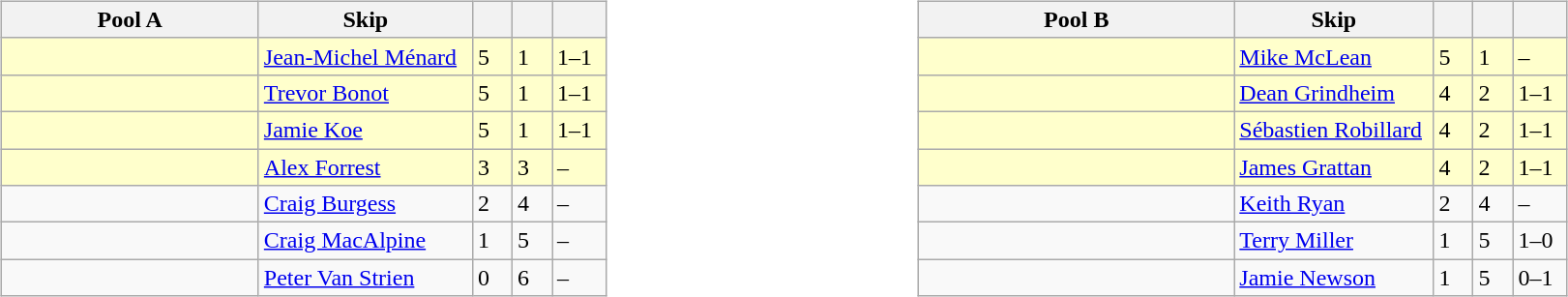<table>
<tr>
<td valign=top width=10%><br><table class="wikitable">
<tr>
<th width=170>Pool A</th>
<th width=140>Skip</th>
<th width=20></th>
<th width=20></th>
<th width=30></th>
</tr>
<tr bgcolor=#ffffcc>
<td></td>
<td><a href='#'>Jean-Michel Ménard</a></td>
<td>5</td>
<td>1</td>
<td>1–1</td>
</tr>
<tr bgcolor=#ffffcc>
<td></td>
<td><a href='#'>Trevor Bonot</a></td>
<td>5</td>
<td>1</td>
<td>1–1</td>
</tr>
<tr bgcolor=#ffffcc>
<td></td>
<td><a href='#'>Jamie Koe</a></td>
<td>5</td>
<td>1</td>
<td>1–1</td>
</tr>
<tr bgcolor=#ffffcc>
<td></td>
<td><a href='#'>Alex Forrest</a></td>
<td>3</td>
<td>3</td>
<td>–</td>
</tr>
<tr>
<td></td>
<td><a href='#'>Craig Burgess</a></td>
<td>2</td>
<td>4</td>
<td>–</td>
</tr>
<tr>
<td></td>
<td><a href='#'>Craig MacAlpine</a></td>
<td>1</td>
<td>5</td>
<td>–</td>
</tr>
<tr>
<td></td>
<td><a href='#'>Peter Van Strien</a></td>
<td>0</td>
<td>6</td>
<td>–</td>
</tr>
</table>
</td>
<td valign=top width=10%><br><table class="wikitable">
<tr>
<th width=210>Pool B</th>
<th width=130>Skip</th>
<th width=20></th>
<th width=20></th>
<th width=30></th>
</tr>
<tr bgcolor=#ffffcc>
<td></td>
<td><a href='#'>Mike McLean</a></td>
<td>5</td>
<td>1</td>
<td>–</td>
</tr>
<tr bgcolor=#ffffcc>
<td></td>
<td><a href='#'>Dean Grindheim</a></td>
<td>4</td>
<td>2</td>
<td>1–1</td>
</tr>
<tr bgcolor=#ffffcc>
<td></td>
<td><a href='#'>Sébastien Robillard</a></td>
<td>4</td>
<td>2</td>
<td>1–1</td>
</tr>
<tr bgcolor=#ffffcc>
<td></td>
<td><a href='#'>James Grattan</a></td>
<td>4</td>
<td>2</td>
<td>1–1</td>
</tr>
<tr>
<td></td>
<td><a href='#'>Keith Ryan</a></td>
<td>2</td>
<td>4</td>
<td>–</td>
</tr>
<tr>
<td></td>
<td><a href='#'>Terry Miller</a></td>
<td>1</td>
<td>5</td>
<td>1–0</td>
</tr>
<tr>
<td></td>
<td><a href='#'>Jamie Newson</a></td>
<td>1</td>
<td>5</td>
<td>0–1</td>
</tr>
</table>
</td>
</tr>
</table>
